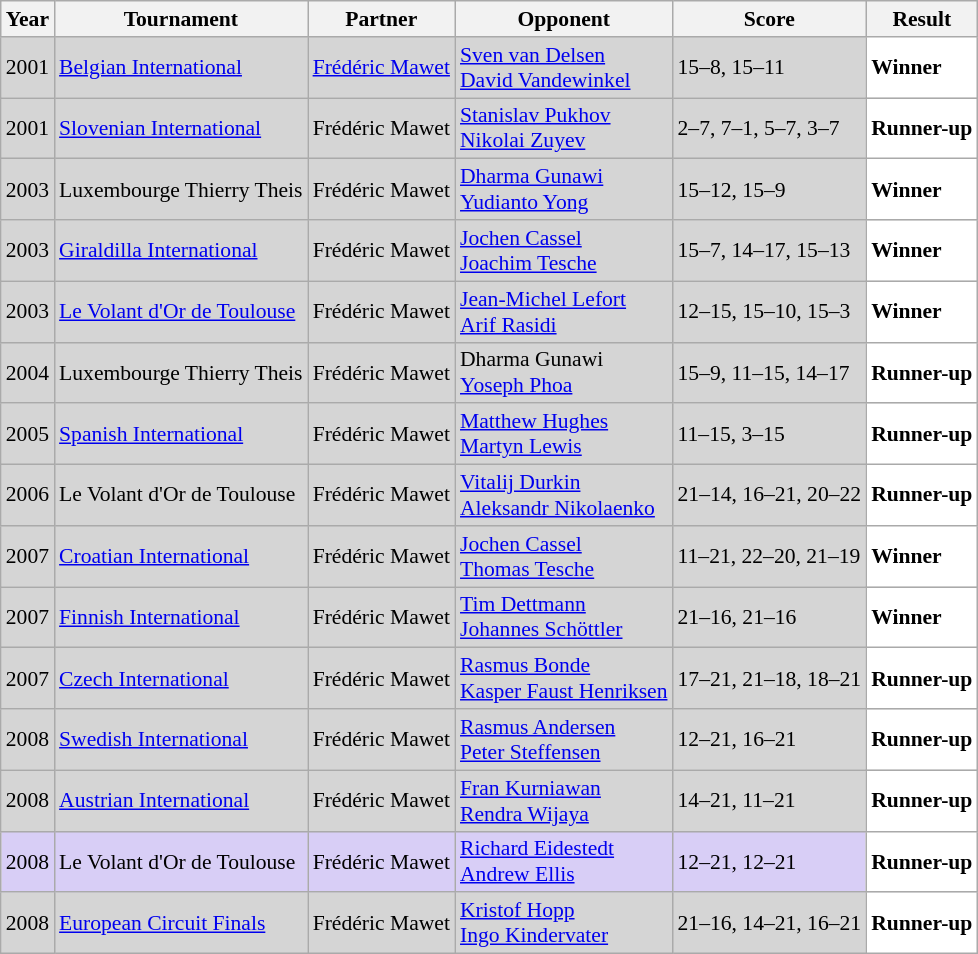<table class="sortable wikitable" style="font-size: 90%;">
<tr>
<th>Year</th>
<th>Tournament</th>
<th>Partner</th>
<th>Opponent</th>
<th>Score</th>
<th>Result</th>
</tr>
<tr style="background:#D5D5D5">
<td align="center">2001</td>
<td align="left"><a href='#'>Belgian International</a></td>
<td align="left"> <a href='#'>Frédéric Mawet</a></td>
<td align="left"> <a href='#'>Sven van Delsen</a><br> <a href='#'>David Vandewinkel</a></td>
<td align="left">15–8, 15–11</td>
<td style="text-align:left; background:white"> <strong>Winner</strong></td>
</tr>
<tr style="background:#D5D5D5">
<td align="center">2001</td>
<td align="left"><a href='#'>Slovenian International</a></td>
<td align="left"> Frédéric Mawet</td>
<td align="left"> <a href='#'>Stanislav Pukhov</a><br> <a href='#'>Nikolai Zuyev</a></td>
<td align="left">2–7, 7–1, 5–7, 3–7</td>
<td style="text-align:left; background:white"> <strong>Runner-up</strong></td>
</tr>
<tr style="background:#D5D5D5">
<td align="center">2003</td>
<td align="left">Luxembourge Thierry Theis</td>
<td align="left"> Frédéric Mawet</td>
<td align="left"> <a href='#'>Dharma Gunawi</a><br> <a href='#'>Yudianto Yong</a></td>
<td align="left">15–12, 15–9</td>
<td style="text-align:left; background:white"> <strong>Winner</strong></td>
</tr>
<tr style="background:#D5D5D5">
<td align="center">2003</td>
<td align="left"><a href='#'>Giraldilla International</a></td>
<td align="left"> Frédéric Mawet</td>
<td align="left"> <a href='#'>Jochen Cassel</a><br> <a href='#'>Joachim Tesche</a></td>
<td align="left">15–7, 14–17, 15–13</td>
<td style="text-align:left; background:white"> <strong>Winner</strong></td>
</tr>
<tr style="background:#D5D5D5">
<td align="center">2003</td>
<td align="left"><a href='#'>Le Volant d'Or de Toulouse</a></td>
<td align="left"> Frédéric Mawet</td>
<td align="left"> <a href='#'>Jean-Michel Lefort</a><br> <a href='#'>Arif Rasidi</a></td>
<td align="left">12–15, 15–10, 15–3</td>
<td style="text-align:left; background:white"> <strong>Winner</strong></td>
</tr>
<tr style="background:#D5D5D5">
<td align="center">2004</td>
<td align="left">Luxembourge Thierry Theis</td>
<td align="left"> Frédéric Mawet</td>
<td align="left"> Dharma Gunawi<br> <a href='#'>Yoseph Phoa</a></td>
<td align="left">15–9, 11–15, 14–17</td>
<td style="text-align:left; background:white"> <strong>Runner-up</strong></td>
</tr>
<tr style="background:#D5D5D5">
<td align="center">2005</td>
<td align="left"><a href='#'>Spanish International</a></td>
<td align="left"> Frédéric Mawet</td>
<td align="left"> <a href='#'>Matthew Hughes</a><br> <a href='#'>Martyn Lewis</a></td>
<td align="left">11–15, 3–15</td>
<td style="text-align:left; background:white"> <strong>Runner-up</strong></td>
</tr>
<tr style="background:#D5D5D5">
<td align="center">2006</td>
<td align="left">Le Volant d'Or de Toulouse</td>
<td align="left"> Frédéric Mawet</td>
<td align="left"> <a href='#'>Vitalij Durkin</a><br> <a href='#'>Aleksandr Nikolaenko</a></td>
<td align="left">21–14, 16–21, 20–22</td>
<td style="text-align:left; background:white"> <strong>Runner-up</strong></td>
</tr>
<tr style="background:#D5D5D5">
<td align="center">2007</td>
<td align="left"><a href='#'>Croatian International</a></td>
<td align="left"> Frédéric Mawet</td>
<td align="left"> <a href='#'>Jochen Cassel</a><br> <a href='#'>Thomas Tesche</a></td>
<td align="left">11–21, 22–20, 21–19</td>
<td style="text-align:left; background:white"> <strong>Winner</strong></td>
</tr>
<tr style="background:#D5D5D5">
<td align="center">2007</td>
<td align="left"><a href='#'>Finnish International</a></td>
<td align="left"> Frédéric Mawet</td>
<td align="left"> <a href='#'>Tim Dettmann</a><br> <a href='#'>Johannes Schöttler</a></td>
<td align="left">21–16, 21–16</td>
<td style="text-align:left; background:white"> <strong>Winner</strong></td>
</tr>
<tr style="background:#D5D5D5">
<td align="center">2007</td>
<td align="left"><a href='#'>Czech International</a></td>
<td align="left"> Frédéric Mawet</td>
<td align="left"> <a href='#'>Rasmus Bonde</a><br> <a href='#'>Kasper Faust Henriksen</a></td>
<td align="left">17–21, 21–18, 18–21</td>
<td style="text-align:left; background:white"> <strong>Runner-up</strong></td>
</tr>
<tr style="background:#D5D5D5">
<td align="center">2008</td>
<td align="left"><a href='#'>Swedish International</a></td>
<td align="left"> Frédéric Mawet</td>
<td align="left"> <a href='#'>Rasmus Andersen</a><br> <a href='#'>Peter Steffensen</a></td>
<td align="left">12–21, 16–21</td>
<td style="text-align:left; background:white"> <strong>Runner-up</strong></td>
</tr>
<tr style="background:#D5D5D5">
<td align="center">2008</td>
<td align="left"><a href='#'>Austrian International</a></td>
<td align="left"> Frédéric Mawet</td>
<td align="left"> <a href='#'>Fran Kurniawan</a><br> <a href='#'>Rendra Wijaya</a></td>
<td align="left">14–21, 11–21</td>
<td style="text-align:left; background:white"> <strong>Runner-up</strong></td>
</tr>
<tr style="background:#D8CEF6">
<td align="center">2008</td>
<td align="left">Le Volant d'Or de Toulouse</td>
<td align="left"> Frédéric Mawet</td>
<td align="left"> <a href='#'>Richard Eidestedt</a><br> <a href='#'>Andrew Ellis</a></td>
<td align="left">12–21, 12–21</td>
<td style="text-align:left; background:white"> <strong>Runner-up</strong></td>
</tr>
<tr style="background:#D5D5D5">
<td align="center">2008</td>
<td align="left"><a href='#'>European Circuit Finals</a></td>
<td align="left"> Frédéric Mawet</td>
<td align="left"> <a href='#'>Kristof Hopp</a><br> <a href='#'>Ingo Kindervater</a></td>
<td align="left">21–16, 14–21, 16–21</td>
<td style="text-align:left; background:white"> <strong>Runner-up</strong></td>
</tr>
</table>
